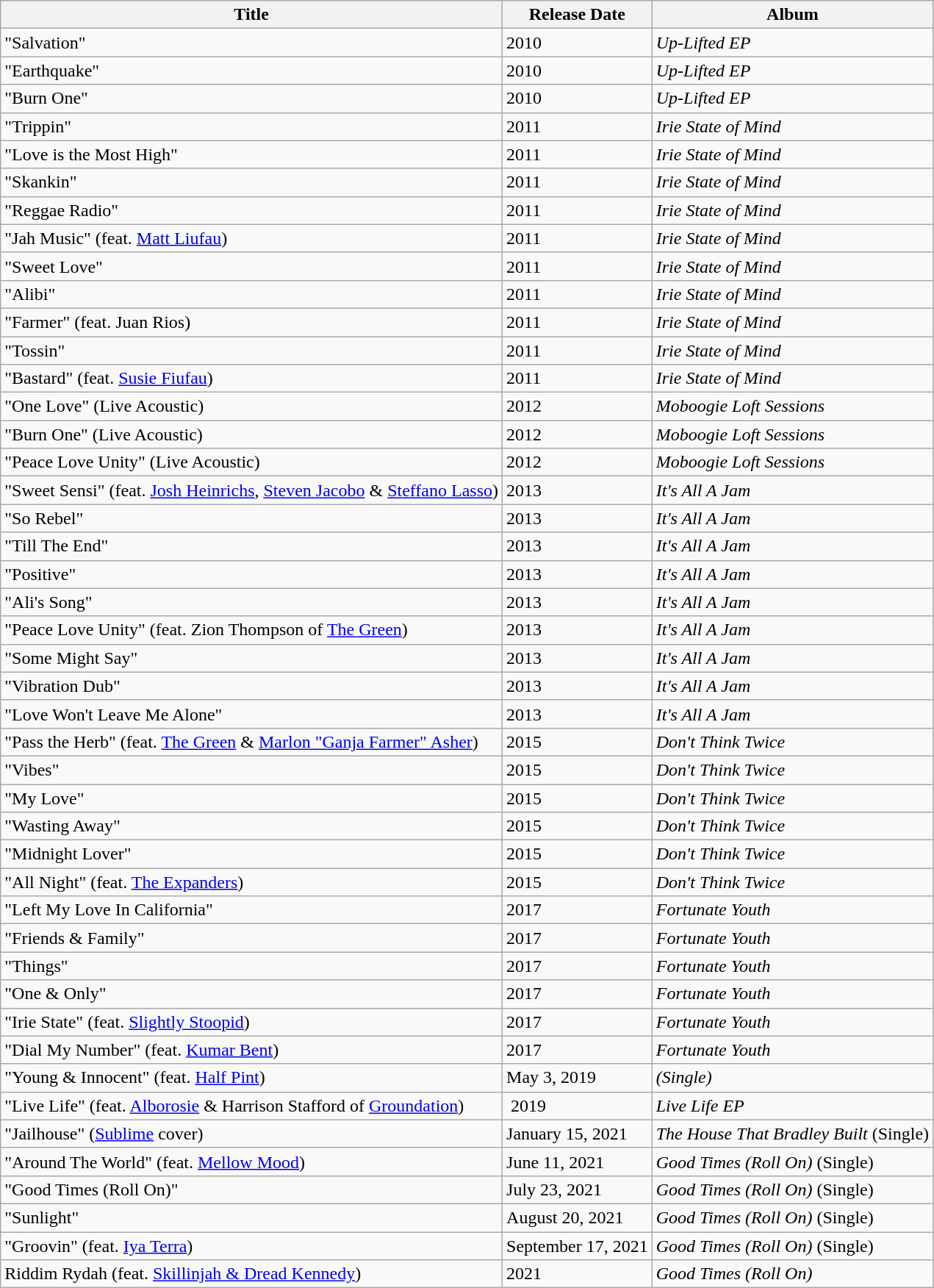<table class="wikitable">
<tr>
<th>Title</th>
<th>Release Date</th>
<th>Album</th>
</tr>
<tr>
<td>"Salvation"</td>
<td>2010</td>
<td><em>Up-Lifted EP</em></td>
</tr>
<tr>
<td>"Earthquake"</td>
<td>2010</td>
<td><em>Up-Lifted EP</em></td>
</tr>
<tr>
<td>"Burn One"</td>
<td>2010</td>
<td><em>Up-Lifted EP</em></td>
</tr>
<tr>
<td>"Trippin"</td>
<td>2011</td>
<td><em>Irie State of Mind</em></td>
</tr>
<tr>
<td>"Love is the Most High"</td>
<td>2011</td>
<td><em>Irie State of Mind</em></td>
</tr>
<tr>
<td>"Skankin"</td>
<td>2011</td>
<td><em>Irie State of Mind</em></td>
</tr>
<tr>
<td>"Reggae Radio"</td>
<td>2011</td>
<td><em>Irie State of Mind</em></td>
</tr>
<tr>
<td>"Jah Music" (feat. <a href='#'>Matt Liufau</a>)</td>
<td>2011</td>
<td><em>Irie State of Mind</em></td>
</tr>
<tr>
<td>"Sweet Love"</td>
<td>2011</td>
<td><em>Irie State of Mind</em></td>
</tr>
<tr>
<td>"Alibi"</td>
<td>2011</td>
<td><em>Irie State of Mind</em></td>
</tr>
<tr>
<td>"Farmer" (feat. Juan Rios)</td>
<td>2011</td>
<td><em>Irie State of Mind</em></td>
</tr>
<tr>
<td>"Tossin"</td>
<td>2011</td>
<td><em>Irie State of Mind</em></td>
</tr>
<tr>
<td>"Bastard" (feat. <a href='#'>Susie Fiufau</a>)</td>
<td>2011</td>
<td><em>Irie State of Mind</em></td>
</tr>
<tr>
<td>"One Love" (Live Acoustic)</td>
<td>2012</td>
<td><em>Moboogie Loft Sessions</em></td>
</tr>
<tr>
<td>"Burn One" (Live Acoustic)</td>
<td>2012</td>
<td><em>Moboogie Loft Sessions</em></td>
</tr>
<tr>
<td>"Peace Love Unity" (Live Acoustic)</td>
<td>2012</td>
<td><em>Moboogie Loft Sessions</em></td>
</tr>
<tr>
<td>"Sweet Sensi" (feat. <a href='#'>Josh Heinrichs</a>, <a href='#'>Steven Jacobo</a> & <a href='#'>Steffano Lasso</a>)</td>
<td>2013</td>
<td><em>It's All A Jam</em></td>
</tr>
<tr>
<td>"So Rebel"</td>
<td>2013</td>
<td><em>It's All A Jam</em></td>
</tr>
<tr>
<td>"Till The End"</td>
<td>2013</td>
<td><em>It's All A Jam</em></td>
</tr>
<tr>
<td>"Positive"</td>
<td>2013</td>
<td><em>It's All A Jam</em></td>
</tr>
<tr>
<td>"Ali's Song"</td>
<td>2013</td>
<td><em>It's All A Jam</em></td>
</tr>
<tr>
<td>"Peace Love Unity" (feat. Zion Thompson of <a href='#'>The Green</a>)</td>
<td>2013</td>
<td><em>It's All A Jam</em></td>
</tr>
<tr>
<td>"Some Might Say"</td>
<td>2013</td>
<td><em>It's All A Jam</em></td>
</tr>
<tr>
<td>"Vibration Dub"</td>
<td>2013</td>
<td><em>It's All A Jam</em></td>
</tr>
<tr>
<td>"Love Won't Leave Me Alone"</td>
<td>2013</td>
<td><em>It's All A Jam</em></td>
</tr>
<tr>
<td>"Pass the Herb" (feat. <a href='#'>The Green</a> & <a href='#'>Marlon "Ganja Farmer" Asher</a>)</td>
<td>2015</td>
<td><em>Don't Think Twice</em></td>
</tr>
<tr>
<td>"Vibes"</td>
<td>2015</td>
<td><em>Don't Think Twice</em></td>
</tr>
<tr>
<td>"My Love"</td>
<td>2015</td>
<td><em>Don't Think Twice</em></td>
</tr>
<tr>
<td>"Wasting Away"</td>
<td>2015</td>
<td><em>Don't Think Twice</em></td>
</tr>
<tr>
<td>"Midnight Lover"</td>
<td>2015</td>
<td><em>Don't Think Twice</em></td>
</tr>
<tr>
<td>"All Night" (feat. <a href='#'>The Expanders</a>)</td>
<td>2015</td>
<td><em>Don't Think Twice</em></td>
</tr>
<tr>
<td>"Left My Love In California"</td>
<td>2017</td>
<td><em>Fortunate Youth</em></td>
</tr>
<tr>
<td>"Friends & Family"</td>
<td>2017</td>
<td><em>Fortunate Youth</em></td>
</tr>
<tr>
<td>"Things"</td>
<td>2017</td>
<td><em>Fortunate Youth</em></td>
</tr>
<tr>
<td>"One & Only"</td>
<td>2017</td>
<td><em>Fortunate Youth</em></td>
</tr>
<tr>
<td>"Irie State" (feat. <a href='#'>Slightly Stoopid</a>)</td>
<td>2017</td>
<td><em>Fortunate Youth</em></td>
</tr>
<tr>
<td>"Dial My Number" (feat. <a href='#'>Kumar Bent</a>)</td>
<td>2017</td>
<td><em>Fortunate Youth</em></td>
</tr>
<tr>
<td>"Young & Innocent" (feat. <a href='#'>Half Pint</a>)</td>
<td>May 3, 2019</td>
<td><em>(Single)</em></td>
</tr>
<tr>
<td>"Live Life" (feat. <a href='#'>Alborosie</a> & Harrison Stafford of <a href='#'>Groundation</a>)</td>
<td> 2019</td>
<td><em>Live Life EP</em></td>
</tr>
<tr>
<td>"Jailhouse" (<a href='#'>Sublime</a> cover)</td>
<td>January 15, 2021</td>
<td><em>The House That Bradley Built</em> (Single)</td>
</tr>
<tr>
<td>"Around The World" (feat. <a href='#'>Mellow Mood</a>)</td>
<td>June 11, 2021</td>
<td><em>Good Times (Roll On)</em> (Single)</td>
</tr>
<tr>
<td>"Good Times (Roll On)"</td>
<td>July 23, 2021</td>
<td><em>Good Times (Roll On)</em> (Single)</td>
</tr>
<tr>
<td>"Sunlight"</td>
<td>August 20, 2021</td>
<td><em>Good Times (Roll On)</em> (Single)</td>
</tr>
<tr>
<td>"Groovin" (feat. <a href='#'>Iya Terra</a>)</td>
<td>September 17, 2021</td>
<td><em>Good Times (Roll On)</em> (Single)</td>
</tr>
<tr>
<td>Riddim Rydah (feat. <a href='#'>Skillinjah & Dread Kennedy</a>)</td>
<td>2021</td>
<td><em>Good Times (Roll On)</em></td>
</tr>
</table>
